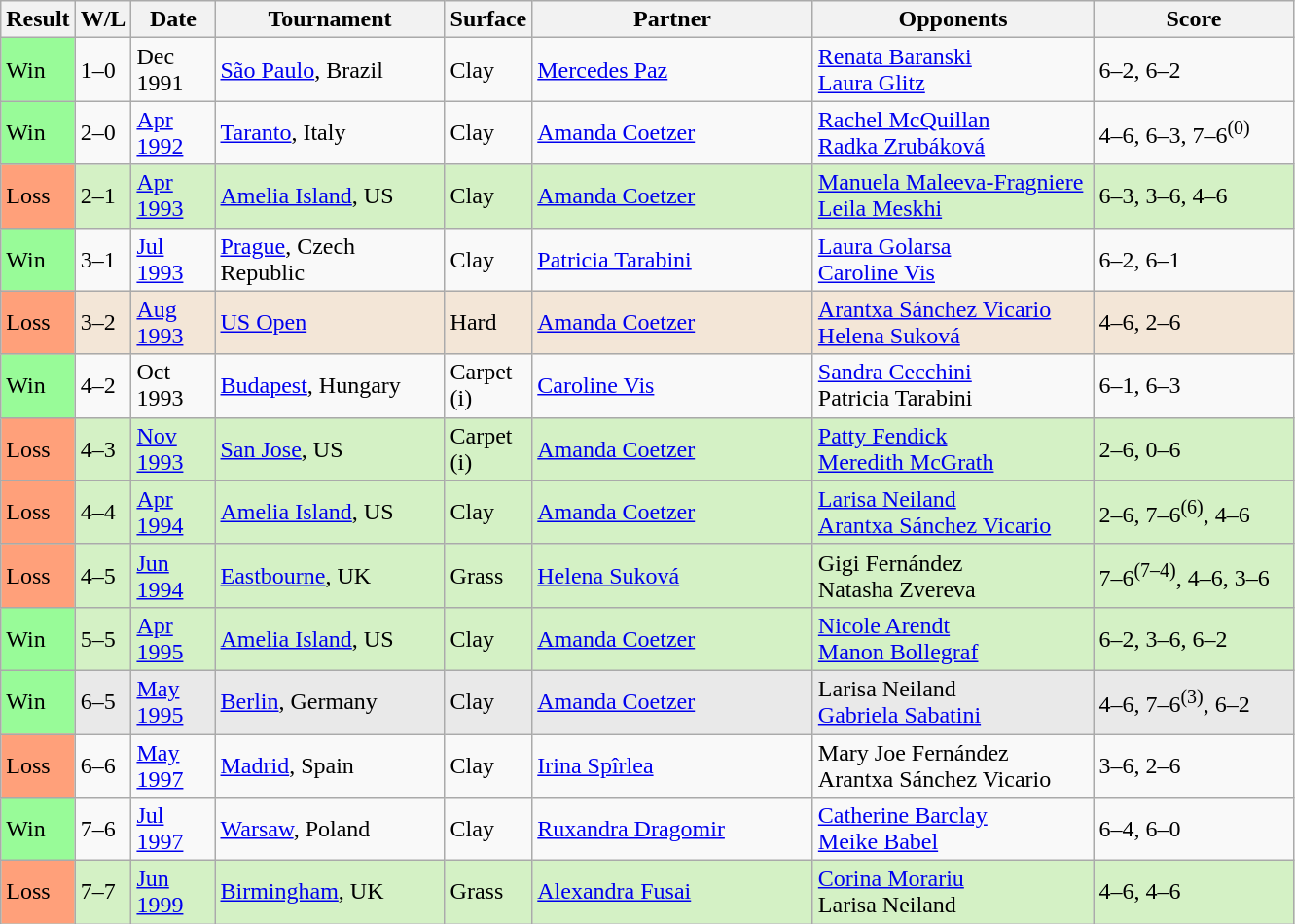<table class="wikitable sortable">
<tr>
<th>Result</th>
<th class="unsortable">W/L</th>
<th style="width:50px">Date</th>
<th style="width:150px">Tournament</th>
<th style="width:50px">Surface</th>
<th style="width:185px">Partner</th>
<th style="width:185px">Opponents</th>
<th style="width:130px" class="unsortable">Score</th>
</tr>
<tr style="background:6cf;">
<td style="background:#98fb98;">Win</td>
<td>1–0</td>
<td>Dec 1991</td>
<td><a href='#'>São Paulo</a>, Brazil</td>
<td>Clay</td>
<td> <a href='#'>Mercedes Paz</a></td>
<td> <a href='#'>Renata Baranski</a> <br>  <a href='#'>Laura Glitz</a></td>
<td>6–2, 6–2</td>
</tr>
<tr>
<td style="background:#98fb98;">Win</td>
<td>2–0</td>
<td><a href='#'>Apr 1992</a></td>
<td><a href='#'>Taranto</a>, Italy</td>
<td>Clay</td>
<td> <a href='#'>Amanda Coetzer</a></td>
<td> <a href='#'>Rachel McQuillan</a> <br>  <a href='#'>Radka Zrubáková</a></td>
<td>4–6, 6–3, 7–6<sup>(0)</sup></td>
</tr>
<tr style="background:#d4f1c5;">
<td style="background:#ffa07a;">Loss</td>
<td>2–1</td>
<td><a href='#'>Apr 1993</a></td>
<td><a href='#'>Amelia Island</a>, US</td>
<td>Clay</td>
<td> <a href='#'>Amanda Coetzer</a></td>
<td> <a href='#'>Manuela Maleeva-Fragniere</a> <br>  <a href='#'>Leila Meskhi</a></td>
<td>6–3, 3–6, 4–6</td>
</tr>
<tr>
<td style="background:#98fb98;">Win</td>
<td>3–1</td>
<td><a href='#'>Jul 1993</a></td>
<td><a href='#'>Prague</a>, Czech Republic</td>
<td>Clay</td>
<td> <a href='#'>Patricia Tarabini</a></td>
<td> <a href='#'>Laura Golarsa</a> <br>  <a href='#'>Caroline Vis</a></td>
<td>6–2, 6–1</td>
</tr>
<tr style="background:#f3e6d7;">
<td style="background:#ffa07a;">Loss</td>
<td>3–2</td>
<td><a href='#'>Aug 1993</a></td>
<td><a href='#'>US Open</a></td>
<td>Hard</td>
<td> <a href='#'>Amanda Coetzer</a></td>
<td> <a href='#'>Arantxa Sánchez Vicario</a> <br>  <a href='#'>Helena Suková</a></td>
<td>4–6, 2–6</td>
</tr>
<tr>
<td style="background:#98fb98;">Win</td>
<td>4–2</td>
<td>Oct 1993</td>
<td><a href='#'>Budapest</a>, Hungary</td>
<td>Carpet (i)</td>
<td> <a href='#'>Caroline Vis</a></td>
<td> <a href='#'>Sandra Cecchini</a> <br>  Patricia Tarabini</td>
<td>6–1, 6–3</td>
</tr>
<tr style="background:#d4f1c5;">
<td style="background:#ffa07a;">Loss</td>
<td>4–3</td>
<td><a href='#'>Nov 1993</a></td>
<td><a href='#'>San Jose</a>, US</td>
<td>Carpet (i)</td>
<td> <a href='#'>Amanda Coetzer</a></td>
<td> <a href='#'>Patty Fendick</a> <br>  <a href='#'>Meredith McGrath</a></td>
<td>2–6, 0–6</td>
</tr>
<tr style="background:#d4f1c5;">
<td style="background:#ffa07a;">Loss</td>
<td>4–4</td>
<td><a href='#'>Apr 1994</a></td>
<td><a href='#'>Amelia Island</a>, US</td>
<td>Clay</td>
<td> <a href='#'>Amanda Coetzer</a></td>
<td> <a href='#'>Larisa Neiland</a> <br>  <a href='#'>Arantxa Sánchez Vicario</a></td>
<td>2–6, 7–6<sup>(6)</sup>, 4–6</td>
</tr>
<tr style="background:#d4f1c5;">
<td style="background:#ffa07a;">Loss</td>
<td>4–5</td>
<td><a href='#'>Jun 1994</a></td>
<td><a href='#'>Eastbourne</a>, UK</td>
<td>Grass</td>
<td> <a href='#'>Helena Suková</a></td>
<td> Gigi Fernández <br>  Natasha Zvereva</td>
<td>7–6<sup>(7–4)</sup>, 4–6, 3–6</td>
</tr>
<tr style="background:#d4f1c5;">
<td style="background:#98fb98;">Win</td>
<td>5–5</td>
<td><a href='#'>Apr 1995</a></td>
<td><a href='#'>Amelia Island</a>, US</td>
<td>Clay</td>
<td> <a href='#'>Amanda Coetzer</a></td>
<td> <a href='#'>Nicole Arendt</a> <br>  <a href='#'>Manon Bollegraf</a></td>
<td>6–2, 3–6, 6–2</td>
</tr>
<tr style="background:#e9e9e9;">
<td style="background:#98fb98;">Win</td>
<td>6–5</td>
<td><a href='#'>May 1995</a></td>
<td><a href='#'>Berlin</a>, Germany</td>
<td>Clay</td>
<td> <a href='#'>Amanda Coetzer</a></td>
<td> Larisa Neiland <br>  <a href='#'>Gabriela Sabatini</a></td>
<td>4–6, 7–6<sup>(3)</sup>, 6–2</td>
</tr>
<tr>
<td style="background:#ffa07a;">Loss</td>
<td>6–6</td>
<td><a href='#'>May 1997</a></td>
<td><a href='#'>Madrid</a>, Spain</td>
<td>Clay</td>
<td> <a href='#'>Irina Spîrlea</a></td>
<td> Mary Joe Fernández<br> Arantxa Sánchez Vicario</td>
<td>3–6, 2–6</td>
</tr>
<tr>
<td style="background:#98fb98;">Win</td>
<td>7–6</td>
<td><a href='#'>Jul 1997</a></td>
<td><a href='#'>Warsaw</a>, Poland</td>
<td>Clay</td>
<td> <a href='#'>Ruxandra Dragomir</a></td>
<td> <a href='#'>Catherine Barclay</a> <br>  <a href='#'>Meike Babel</a></td>
<td>6–4, 6–0</td>
</tr>
<tr style="background:#d4f1c5;">
<td style="background:#ffa07a;">Loss</td>
<td>7–7</td>
<td><a href='#'>Jun 1999</a></td>
<td><a href='#'>Birmingham</a>, UK</td>
<td>Grass</td>
<td> <a href='#'>Alexandra Fusai</a></td>
<td> <a href='#'>Corina Morariu</a> <br>  Larisa Neiland</td>
<td>4–6, 4–6</td>
</tr>
</table>
